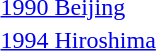<table>
<tr>
<td><a href='#'>1990 Beijing</a></td>
<td></td>
<td></td>
<td></td>
</tr>
<tr>
<td><a href='#'>1994 Hiroshima</a></td>
<td></td>
<td></td>
<td></td>
</tr>
</table>
